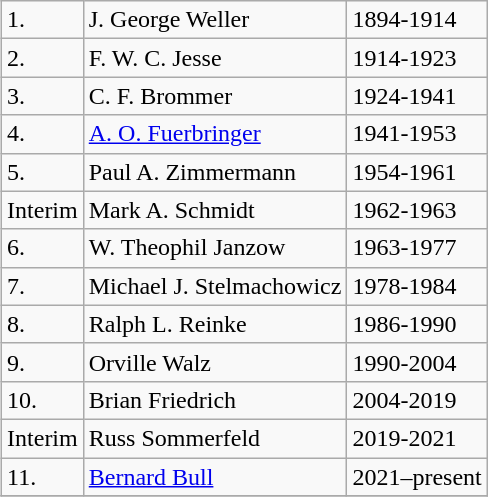<table class="wikitable" style="float:right; clear:right; margin:0 0 1em 1em;">
<tr>
<td>1.</td>
<td>J. George Weller</td>
<td>1894-1914</td>
</tr>
<tr>
<td>2.</td>
<td>F. W. C. Jesse</td>
<td>1914-1923</td>
</tr>
<tr>
<td>3.</td>
<td>C. F. Brommer</td>
<td>1924-1941</td>
</tr>
<tr>
<td>4.</td>
<td><a href='#'>A. O. Fuerbringer</a></td>
<td>1941-1953</td>
</tr>
<tr>
<td>5.</td>
<td>Paul A. Zimmermann</td>
<td>1954-1961</td>
</tr>
<tr>
<td>Interim</td>
<td>Mark A. Schmidt</td>
<td>1962-1963</td>
</tr>
<tr>
<td>6.</td>
<td>W. Theophil Janzow</td>
<td>1963-1977</td>
</tr>
<tr>
<td>7.</td>
<td>Michael J. Stelmachowicz</td>
<td>1978-1984</td>
</tr>
<tr>
<td>8.</td>
<td>Ralph L. Reinke</td>
<td>1986-1990</td>
</tr>
<tr>
<td>9.</td>
<td>Orville Walz</td>
<td>1990-2004</td>
</tr>
<tr>
<td>10.</td>
<td>Brian Friedrich</td>
<td>2004-2019</td>
</tr>
<tr>
<td>Interim</td>
<td>Russ Sommerfeld</td>
<td>2019-2021</td>
</tr>
<tr>
<td>11.</td>
<td><a href='#'>Bernard Bull</a></td>
<td>2021–present</td>
</tr>
<tr>
</tr>
</table>
